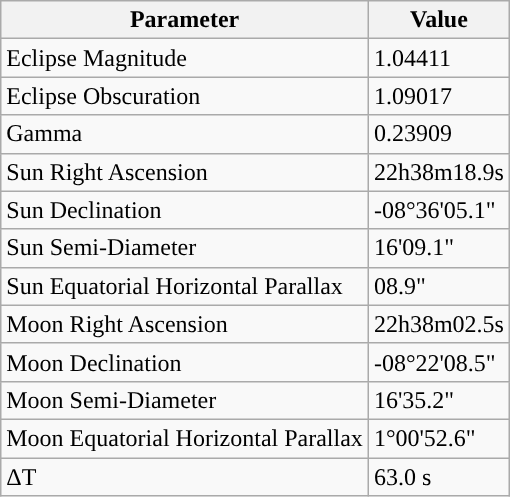<table class="wikitable">
<tr>
<th>Parameter</th>
<th>Value</th>
</tr>
<tr>
<td>Eclipse Magnitude</td>
<td>1.04411</td>
</tr>
<tr>
<td>Eclipse Obscuration</td>
<td>1.09017</td>
</tr>
<tr>
<td>Gamma</td>
<td>0.23909</td>
</tr>
<tr>
<td>Sun Right Ascension</td>
<td>22h38m18.9s</td>
</tr>
<tr>
<td>Sun Declination</td>
<td>-08°36'05.1"</td>
</tr>
<tr>
<td>Sun Semi-Diameter</td>
<td>16'09.1"</td>
</tr>
<tr>
<td>Sun Equatorial Horizontal Parallax</td>
<td>08.9"</td>
</tr>
<tr>
<td>Moon Right Ascension</td>
<td>22h38m02.5s</td>
</tr>
<tr>
<td>Moon Declination</td>
<td>-08°22'08.5"</td>
</tr>
<tr>
<td>Moon Semi-Diameter</td>
<td>16'35.2"</td>
</tr>
<tr>
<td>Moon Equatorial Horizontal Parallax</td>
<td>1°00'52.6"</td>
</tr>
<tr>
<td>ΔT</td>
<td>63.0 s</td>
</tr>
</table>
